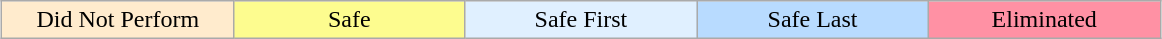<table class="wikitable" style="margin:1em auto; text-align:center;">
<tr>
<td style="background:#ffebcd; width:15%;">Did Not Perform</td>
<td bgcolor="#FDFC8F" width="15%">Safe</td>
<td style="background:#e0f0ff; width:15%;">Safe First</td>
<td style="background:#b8dbff; width:15%;">Safe Last</td>
<td bgcolor="#FF91A4" width="15%">Eliminated</td>
</tr>
</table>
